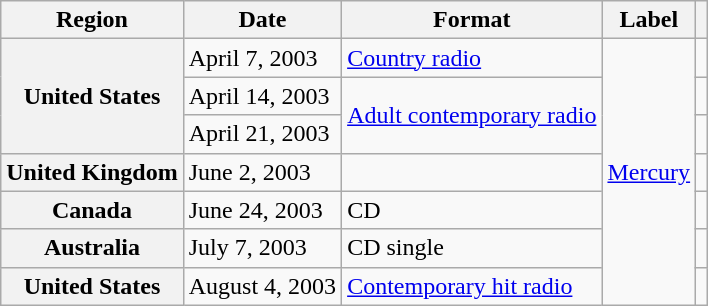<table class="wikitable plainrowheaders">
<tr>
<th scope="col">Region</th>
<th scope="col">Date</th>
<th scope="col">Format</th>
<th scope="col">Label</th>
<th scope="col"></th>
</tr>
<tr>
<th scope="row" rowspan="3">United States</th>
<td>April 7, 2003</td>
<td><a href='#'>Country radio</a></td>
<td rowspan="7"><a href='#'>Mercury</a></td>
<td></td>
</tr>
<tr>
<td>April 14, 2003</td>
<td rowspan="2"><a href='#'>Adult contemporary radio</a></td>
<td></td>
</tr>
<tr>
<td>April 21, 2003</td>
<td></td>
</tr>
<tr>
<th scope="row">United Kingdom</th>
<td>June 2, 2003</td>
<td></td>
<td></td>
</tr>
<tr>
<th scope="row">Canada</th>
<td>June 24, 2003</td>
<td>CD</td>
<td></td>
</tr>
<tr>
<th scope="row">Australia</th>
<td>July 7, 2003</td>
<td>CD single</td>
<td></td>
</tr>
<tr>
<th scope="row">United States</th>
<td>August 4, 2003</td>
<td><a href='#'>Contemporary hit radio</a></td>
<td></td>
</tr>
</table>
